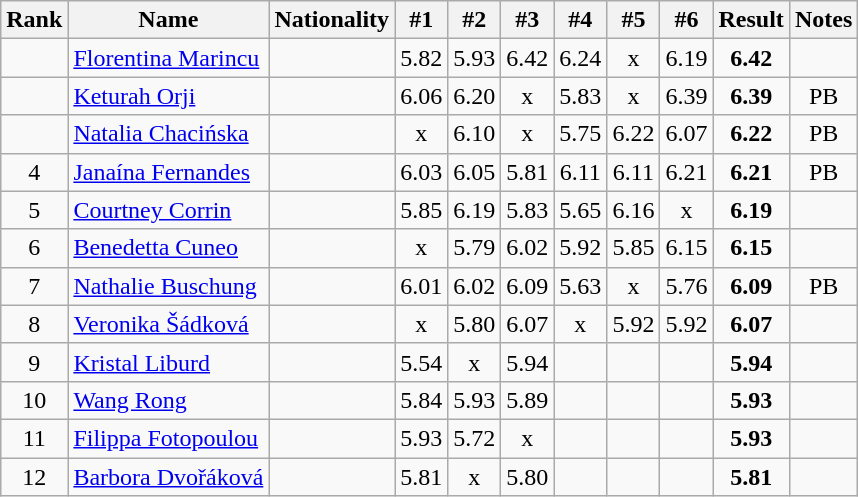<table class="wikitable sortable" style="text-align:center">
<tr>
<th>Rank</th>
<th>Name</th>
<th>Nationality</th>
<th>#1</th>
<th>#2</th>
<th>#3</th>
<th>#4</th>
<th>#5</th>
<th>#6</th>
<th>Result</th>
<th>Notes</th>
</tr>
<tr>
<td></td>
<td align=left><a href='#'>Florentina Marincu</a></td>
<td align=left></td>
<td>5.82</td>
<td>5.93</td>
<td>6.42</td>
<td>6.24</td>
<td>x</td>
<td>6.19</td>
<td><strong>6.42</strong></td>
<td></td>
</tr>
<tr>
<td></td>
<td align=left><a href='#'>Keturah Orji</a></td>
<td align=left></td>
<td>6.06</td>
<td>6.20</td>
<td>x</td>
<td>5.83</td>
<td>x</td>
<td>6.39</td>
<td><strong>6.39</strong></td>
<td>PB</td>
</tr>
<tr>
<td></td>
<td align=left><a href='#'>Natalia Chacińska</a></td>
<td align=left></td>
<td>x</td>
<td>6.10</td>
<td>x</td>
<td>5.75</td>
<td>6.22</td>
<td>6.07</td>
<td><strong>6.22</strong></td>
<td>PB</td>
</tr>
<tr>
<td>4</td>
<td align=left><a href='#'>Janaína Fernandes</a></td>
<td align=left></td>
<td>6.03</td>
<td>6.05</td>
<td>5.81</td>
<td>6.11</td>
<td>6.11</td>
<td>6.21</td>
<td><strong>6.21</strong></td>
<td>PB</td>
</tr>
<tr>
<td>5</td>
<td align=left><a href='#'>Courtney Corrin</a></td>
<td align=left></td>
<td>5.85</td>
<td>6.19</td>
<td>5.83</td>
<td>5.65</td>
<td>6.16</td>
<td>x</td>
<td><strong>6.19</strong></td>
<td></td>
</tr>
<tr>
<td>6</td>
<td align=left><a href='#'>Benedetta Cuneo</a></td>
<td align=left></td>
<td>x</td>
<td>5.79</td>
<td>6.02</td>
<td>5.92</td>
<td>5.85</td>
<td>6.15</td>
<td><strong>6.15</strong></td>
<td></td>
</tr>
<tr>
<td>7</td>
<td align=left><a href='#'>Nathalie Buschung</a></td>
<td align=left></td>
<td>6.01</td>
<td>6.02</td>
<td>6.09</td>
<td>5.63</td>
<td>x</td>
<td>5.76</td>
<td><strong>6.09</strong></td>
<td>PB</td>
</tr>
<tr>
<td>8</td>
<td align=left><a href='#'>Veronika Šádková</a></td>
<td align=left></td>
<td>x</td>
<td>5.80</td>
<td>6.07</td>
<td>x</td>
<td>5.92</td>
<td>5.92</td>
<td><strong>6.07</strong></td>
<td></td>
</tr>
<tr>
<td>9</td>
<td align=left><a href='#'>Kristal Liburd</a></td>
<td align=left></td>
<td>5.54</td>
<td>x</td>
<td>5.94</td>
<td></td>
<td></td>
<td></td>
<td><strong>5.94</strong></td>
<td></td>
</tr>
<tr>
<td>10</td>
<td align=left><a href='#'>Wang Rong</a></td>
<td align=left></td>
<td>5.84</td>
<td>5.93</td>
<td>5.89</td>
<td></td>
<td></td>
<td></td>
<td><strong>5.93</strong></td>
<td></td>
</tr>
<tr>
<td>11</td>
<td align=left><a href='#'>Filippa Fotopoulou</a></td>
<td align=left></td>
<td>5.93</td>
<td>5.72</td>
<td>x</td>
<td></td>
<td></td>
<td></td>
<td><strong>5.93</strong></td>
<td></td>
</tr>
<tr>
<td>12</td>
<td align=left><a href='#'>Barbora Dvořáková</a></td>
<td align=left></td>
<td>5.81</td>
<td>x</td>
<td>5.80</td>
<td></td>
<td></td>
<td></td>
<td><strong>5.81</strong></td>
<td></td>
</tr>
</table>
